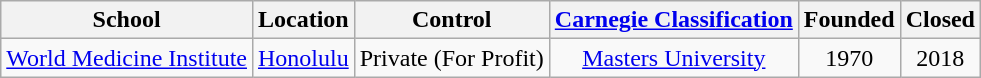<table class="wikitable sortable" style="text-align:center;">
<tr>
<th>School</th>
<th>Location</th>
<th>Control</th>
<th><a href='#'>Carnegie Classification</a></th>
<th>Founded</th>
<th>Closed</th>
</tr>
<tr --->
<td align="left"><a href='#'>World Medicine Institute</a></td>
<td><a href='#'>Honolulu</a></td>
<td>Private (For Profit)</td>
<td><a href='#'>Masters University</a></td>
<td>1970</td>
<td>2018</td>
</tr>
</table>
